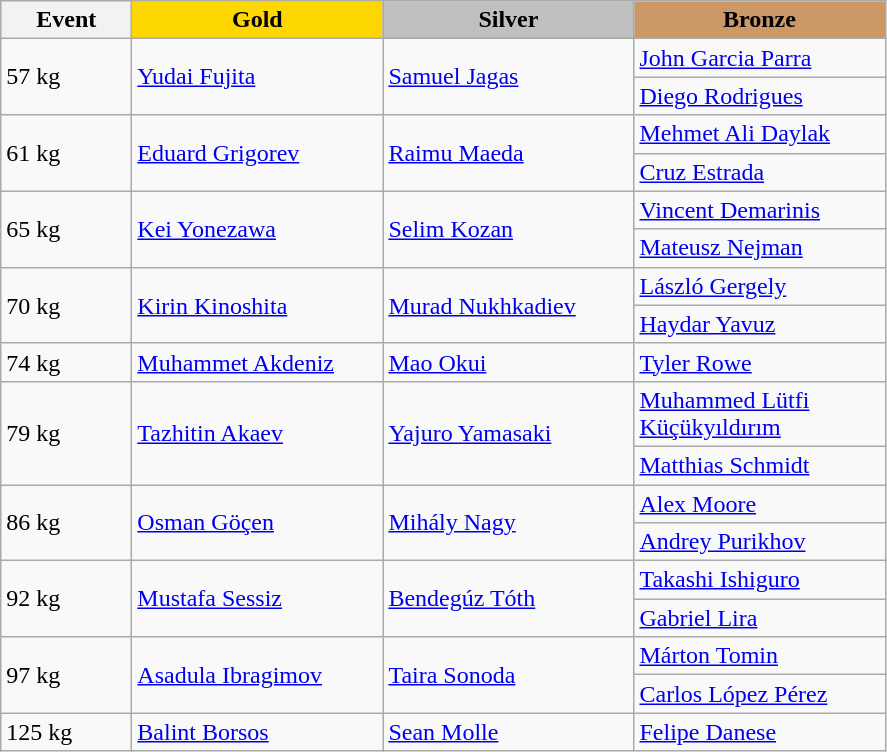<table class="wikitable">
<tr>
<th width="80">Event</th>
<th style="background-color:gold; width:160px">Gold</th>
<th style="background-color:silver; width:160px">Silver</th>
<th style="background-color:#CC9966; width:160px">Bronze</th>
</tr>
<tr>
<td rowspan="2">57 kg</td>
<td rowspan="2"><a href='#'>Yudai Fujita</a><br></td>
<td rowspan="2"><a href='#'>Samuel Jagas</a><br></td>
<td><a href='#'>John Garcia Parra</a><br></td>
</tr>
<tr>
<td><a href='#'>Diego Rodrigues</a><br></td>
</tr>
<tr>
<td rowspan="2">61 kg</td>
<td rowspan="2"><a href='#'>Eduard Grigorev</a><br></td>
<td rowspan="2"><a href='#'>Raimu Maeda</a><br></td>
<td><a href='#'>Mehmet Ali Daylak</a><br></td>
</tr>
<tr>
<td><a href='#'>Cruz Estrada</a><br></td>
</tr>
<tr>
<td rowspan="2">65 kg</td>
<td rowspan="2"><a href='#'>Kei Yonezawa</a><br></td>
<td rowspan="2"><a href='#'>Selim Kozan</a><br></td>
<td><a href='#'>Vincent Demarinis</a><br></td>
</tr>
<tr>
<td><a href='#'>Mateusz Nejman</a><br></td>
</tr>
<tr>
<td rowspan="2">70 kg</td>
<td rowspan="2"><a href='#'>Kirin Kinoshita</a><br></td>
<td rowspan="2"><a href='#'>Murad Nukhkadiev</a><br></td>
<td><a href='#'>László Gergely</a><br></td>
</tr>
<tr>
<td><a href='#'>Haydar Yavuz</a><br></td>
</tr>
<tr>
<td>74 kg</td>
<td><a href='#'>Muhammet Akdeniz</a><br></td>
<td><a href='#'>Mao Okui</a><br></td>
<td><a href='#'>Tyler Rowe</a><br></td>
</tr>
<tr>
<td rowspan="2">79 kg</td>
<td rowspan="2"><a href='#'>Tazhitin Akaev</a><br></td>
<td rowspan="2"><a href='#'>Yajuro Yamasaki</a><br></td>
<td><a href='#'>Muhammed Lütfi Küçükyıldırım</a><br></td>
</tr>
<tr>
<td><a href='#'>Matthias Schmidt</a><br></td>
</tr>
<tr>
<td rowspan="2">86 kg</td>
<td rowspan="2"><a href='#'>Osman Göçen</a><br></td>
<td rowspan="2"><a href='#'>Mihály Nagy</a><br></td>
<td><a href='#'>Alex Moore</a><br></td>
</tr>
<tr>
<td><a href='#'>Andrey Purikhov</a><br></td>
</tr>
<tr>
<td rowspan="2">92 kg</td>
<td rowspan="2"><a href='#'>Mustafa Sessiz</a><br></td>
<td rowspan="2"><a href='#'>Bendegúz Tóth</a><br></td>
<td><a href='#'>Takashi Ishiguro</a><br></td>
</tr>
<tr>
<td><a href='#'>Gabriel Lira</a><br></td>
</tr>
<tr>
<td rowspan="2">97 kg</td>
<td rowspan="2"><a href='#'>Asadula Ibragimov</a><br></td>
<td rowspan="2"><a href='#'>Taira Sonoda</a><br></td>
<td><a href='#'>Márton Tomin</a><br></td>
</tr>
<tr>
<td><a href='#'>Carlos López Pérez</a><br></td>
</tr>
<tr>
<td>125 kg</td>
<td><a href='#'>Balint Borsos</a><br></td>
<td><a href='#'>Sean Molle</a><br></td>
<td><a href='#'>Felipe Danese</a><br></td>
</tr>
</table>
